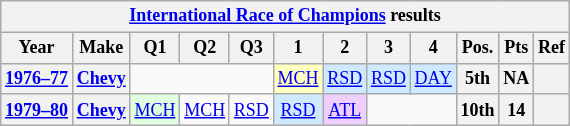<table class="wikitable" style="text-align:center; font-size:75%">
<tr>
<th colspan=12><a href='#'>International Race of Champions</a> results</th>
</tr>
<tr>
<th>Year</th>
<th>Make</th>
<th>Q1</th>
<th>Q2</th>
<th>Q3</th>
<th>1</th>
<th>2</th>
<th>3</th>
<th>4</th>
<th>Pos.</th>
<th>Pts</th>
<th>Ref</th>
</tr>
<tr>
<th><a href='#'>1976–77</a></th>
<th><a href='#'>Chevy</a></th>
<td colspan=3></td>
<td style="background:#FFFFBF;"><a href='#'>MCH</a><br></td>
<td style="background:#CFEAFF;"><a href='#'>RSD</a><br></td>
<td style="background:#CFEAFF;"><a href='#'>RSD</a><br></td>
<td style="background:#CFEAFF;"><a href='#'>DAY</a><br></td>
<th>5th</th>
<th>NA</th>
<th></th>
</tr>
<tr>
<th><a href='#'>1979–80</a></th>
<th><a href='#'>Chevy</a></th>
<td style="background:#DFFFDF;"><a href='#'>MCH</a><br></td>
<td><a href='#'>MCH</a></td>
<td><a href='#'>RSD</a></td>
<td style="background:#CFEAFF;"><a href='#'>RSD</a><br></td>
<td style="background:#EFCFFF;"><a href='#'>ATL</a><br></td>
<td colspan=2></td>
<th>10th</th>
<th>14</th>
<th></th>
</tr>
</table>
